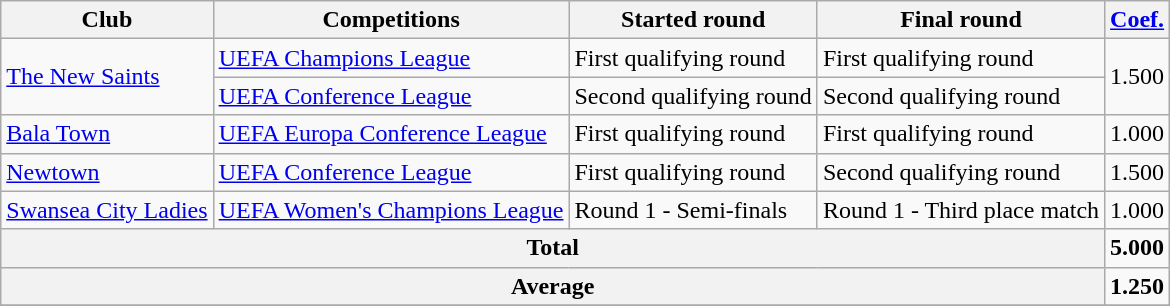<table class="wikitable">
<tr>
<th>Club</th>
<th>Competitions</th>
<th>Started round</th>
<th>Final round</th>
<th><a href='#'>Coef.</a></th>
</tr>
<tr>
<td rowspan=2><a href='#'>The New Saints</a></td>
<td><a href='#'>UEFA Champions League</a></td>
<td>First qualifying round</td>
<td>First qualifying round</td>
<td rowspan=2>1.500</td>
</tr>
<tr>
<td><a href='#'>UEFA Conference League</a></td>
<td>Second qualifying round</td>
<td>Second qualifying round</td>
</tr>
<tr>
<td><a href='#'>Bala Town</a></td>
<td><a href='#'>UEFA Europa Conference League</a></td>
<td>First qualifying round</td>
<td>First qualifying round</td>
<td>1.000</td>
</tr>
<tr>
<td><a href='#'>Newtown</a></td>
<td><a href='#'>UEFA Conference League</a></td>
<td>First qualifying round</td>
<td>Second qualifying round</td>
<td>1.500</td>
</tr>
<tr>
<td><a href='#'>Swansea City Ladies</a></td>
<td><a href='#'>UEFA Women's Champions League</a></td>
<td>Round 1 - Semi-finals</td>
<td>Round 1 - Third place match</td>
<td>1.000</td>
</tr>
<tr>
<th colspan="4">Total</th>
<td><strong>5.000</strong></td>
</tr>
<tr>
<th colspan="4">Average</th>
<td><strong>1.250</strong></td>
</tr>
<tr>
</tr>
</table>
